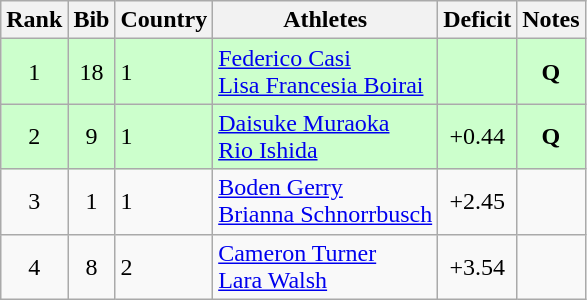<table class="wikitable" style="text-align:center;">
<tr>
<th>Rank</th>
<th>Bib</th>
<th>Country</th>
<th>Athletes</th>
<th>Deficit</th>
<th>Notes</th>
</tr>
<tr bgcolor="#ccffcc">
<td>1</td>
<td>18</td>
<td align=left> 1</td>
<td align=left><a href='#'>Federico Casi</a><br><a href='#'>Lisa Francesia Boirai</a></td>
<td></td>
<td><strong>Q</strong></td>
</tr>
<tr bgcolor="#ccffcc">
<td>2</td>
<td>9</td>
<td align=left> 1</td>
<td align=left><a href='#'>Daisuke Muraoka</a><br><a href='#'>Rio Ishida</a></td>
<td>+0.44</td>
<td><strong>Q</strong></td>
</tr>
<tr>
<td>3</td>
<td>1</td>
<td align=left> 1</td>
<td align=left><a href='#'>Boden Gerry</a><br><a href='#'>Brianna Schnorrbusch</a></td>
<td>+2.45</td>
<td></td>
</tr>
<tr>
<td>4</td>
<td>8</td>
<td align=left> 2</td>
<td align=left><a href='#'>Cameron Turner</a><br><a href='#'>Lara Walsh</a></td>
<td>+3.54</td>
<td></td>
</tr>
</table>
